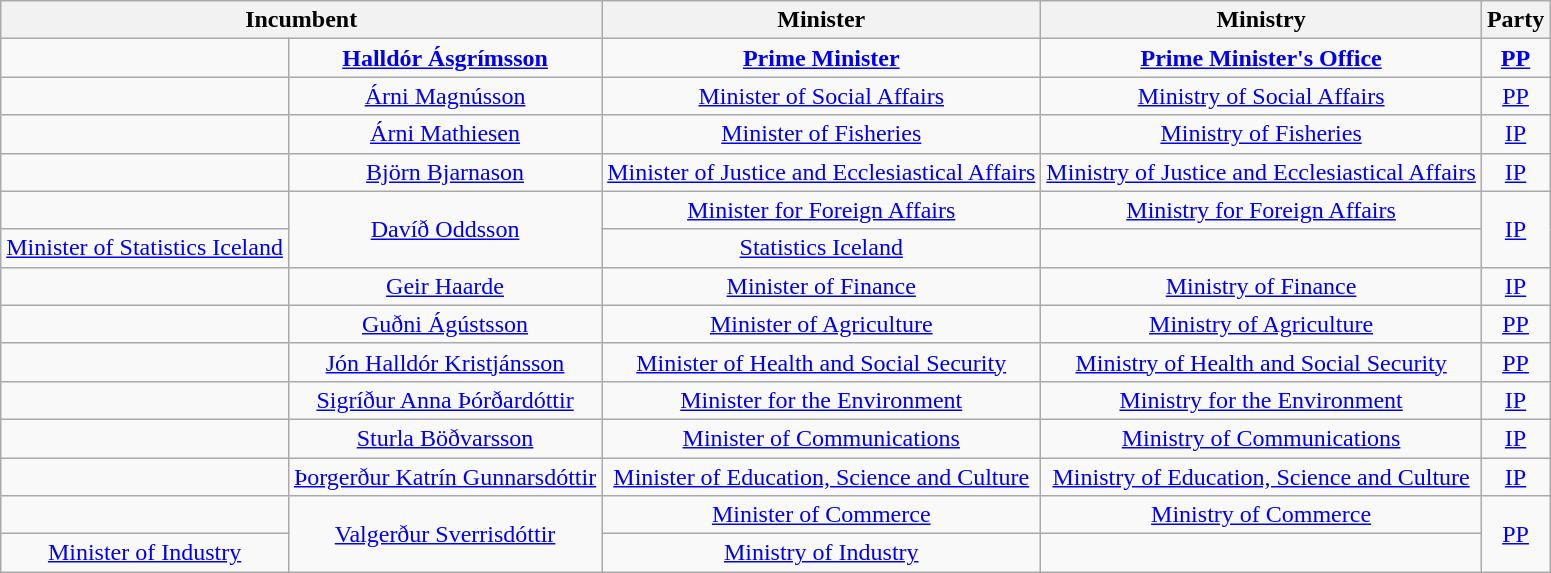<table class="wikitable" style="text-align: center;">
<tr>
<th colspan=2>Incumbent</th>
<th>Minister</th>
<th>Ministry</th>
<th>Party</th>
</tr>
<tr>
<td></td>
<td><strong><a href='#'>Halldór Ásgrímsson</a></strong></td>
<td><strong><a href='#'>Prime Minister</a><br></strong></td>
<td><strong><a href='#'>Prime Minister's Office</a><br></strong></td>
<td><strong><a href='#'>PP</a></strong></td>
</tr>
<tr>
<td></td>
<td><a href='#'>Árni Magnússon</a></td>
<td><a href='#'>Minister of Social Affairs</a><br></td>
<td><a href='#'>Ministry of Social Affairs</a><br></td>
<td><a href='#'>PP</a></td>
</tr>
<tr>
<td></td>
<td><a href='#'>Árni Mathiesen</a></td>
<td><a href='#'>Minister of Fisheries</a><br></td>
<td><a href='#'>Ministry of Fisheries</a><br></td>
<td><a href='#'>IP</a></td>
</tr>
<tr>
<td></td>
<td><a href='#'>Björn Bjarnason</a></td>
<td><a href='#'>Minister of Justice and Ecclesiastical Affairs</a><br></td>
<td><a href='#'>Ministry of Justice and Ecclesiastical Affairs</a><br></td>
<td><a href='#'>IP</a></td>
</tr>
<tr>
<td></td>
<td rowspan=2><a href='#'>Davíð Oddsson</a></td>
<td><a href='#'>Minister for Foreign Affairs</a><br></td>
<td><a href='#'>Ministry for Foreign Affairs</a><br></td>
<td rowspan=2><a href='#'>IP</a></td>
</tr>
<tr>
<td><a href='#'>Minister of Statistics Iceland</a><br></td>
<td><a href='#'>Statistics Iceland</a><br></td>
</tr>
<tr>
<td></td>
<td><a href='#'>Geir Haarde</a></td>
<td><a href='#'>Minister of Finance</a><br></td>
<td><a href='#'>Ministry of Finance</a><br></td>
<td><a href='#'>IP</a></td>
</tr>
<tr>
<td></td>
<td><a href='#'>Guðni Ágústsson</a></td>
<td><a href='#'>Minister of Agriculture</a><br></td>
<td><a href='#'>Ministry of Agriculture</a><br></td>
<td><a href='#'>PP</a></td>
</tr>
<tr>
<td></td>
<td><a href='#'>Jón Halldór Kristjánsson</a></td>
<td><a href='#'>Minister of Health and Social Security</a><br></td>
<td><a href='#'>Ministry of Health and Social Security</a><br></td>
<td><a href='#'>PP</a></td>
</tr>
<tr>
<td></td>
<td><a href='#'>Sigríður Anna Þórðardóttir</a></td>
<td><a href='#'>Minister for the Environment</a><br></td>
<td><a href='#'>Ministry for the Environment</a><br></td>
<td><a href='#'>IP</a></td>
</tr>
<tr>
<td></td>
<td><a href='#'>Sturla Böðvarsson</a></td>
<td><a href='#'>Minister of Communications</a><br></td>
<td><a href='#'>Ministry of Communications</a><br></td>
<td><a href='#'>IP</a></td>
</tr>
<tr>
<td></td>
<td><a href='#'>Þorgerður Katrín Gunnarsdóttir</a></td>
<td><a href='#'>Minister of Education, Science and Culture</a><br></td>
<td><a href='#'>Ministry of Education, Science and Culture</a><br></td>
<td><a href='#'>IP</a></td>
</tr>
<tr>
<td></td>
<td rowspan=2><a href='#'>Valgerður Sverrisdóttir</a></td>
<td><a href='#'>Minister of Commerce</a><br></td>
<td><a href='#'>Ministry of Commerce</a><br></td>
<td rowspan=2><a href='#'>PP</a></td>
</tr>
<tr>
<td><a href='#'>Minister of Industry</a><br></td>
<td><a href='#'>Ministry of Industry</a><br></td>
</tr>
</table>
